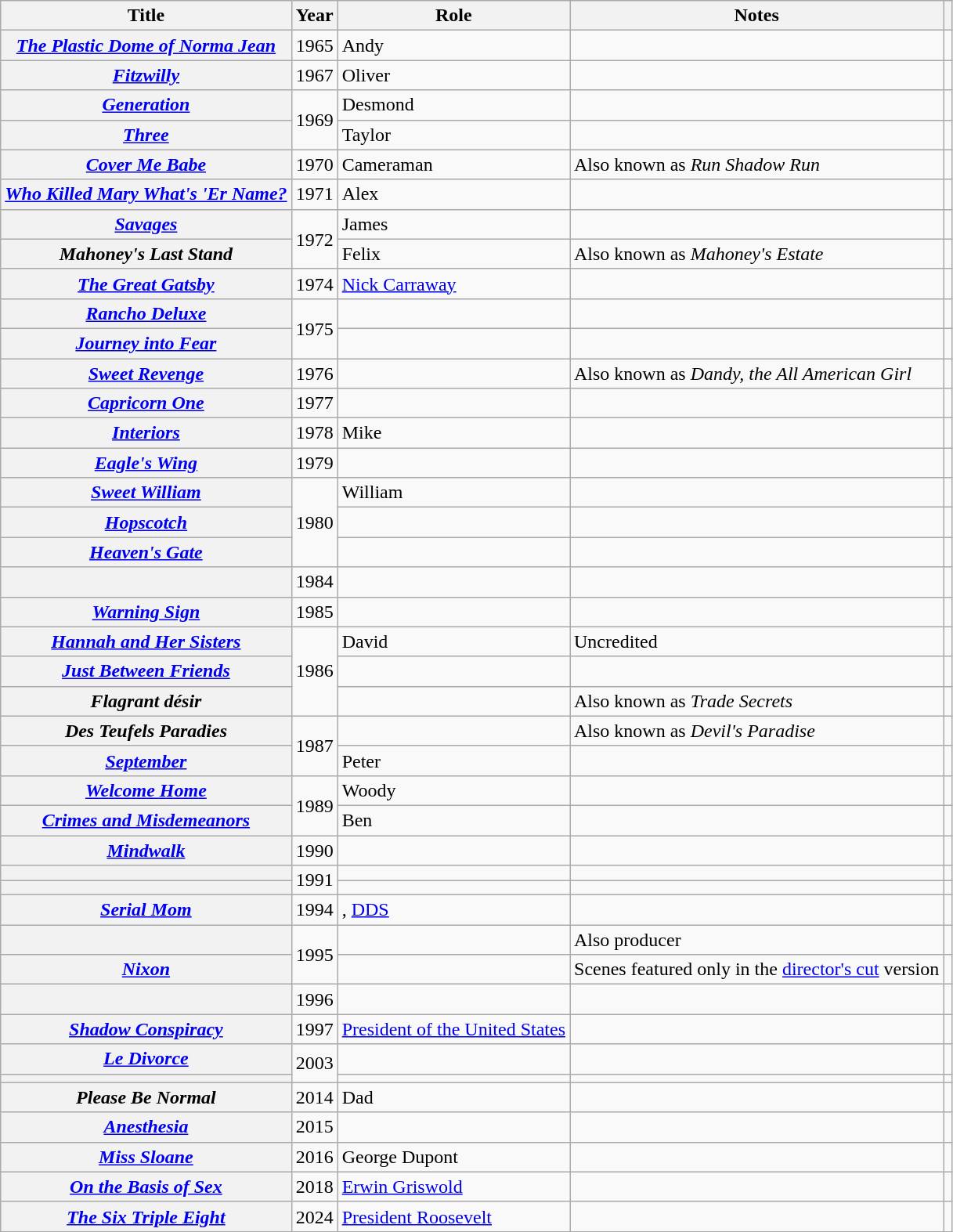<table class="wikitable plainrowheaders sortable">
<tr>
<th scope="col">Title</th>
<th scope="col">Year</th>
<th scope="col">Role</th>
<th scope="col" class="unsortable">Notes</th>
<th scope="col" class="unsortable"></th>
</tr>
<tr>
<th scope=row><em><a href='#'>The Plastic Dome of Norma Jean</a></em></th>
<td>1965</td>
<td>Andy</td>
<td></td>
<td style="text-align:center;"></td>
</tr>
<tr>
<th scope=row><em><a href='#'>Fitzwilly</a></em></th>
<td>1967</td>
<td>Oliver</td>
<td></td>
<td style="text-align:center;"></td>
</tr>
<tr>
<th scope=row><em><a href='#'>Generation</a></em></th>
<td rowspan="2">1969</td>
<td>Desmond</td>
<td></td>
<td style="text-align:center;"></td>
</tr>
<tr>
<th scope=row><em><a href='#'>Three</a></em></th>
<td>Taylor</td>
<td></td>
<td style="text-align:center;"></td>
</tr>
<tr>
<th scope=row><em><a href='#'>Cover Me Babe</a></em></th>
<td>1970</td>
<td>Cameraman</td>
<td>Also known as <em>Run Shadow Run</em></td>
<td style="text-align:center;"></td>
</tr>
<tr>
<th scope=row><em><a href='#'>Who Killed Mary What's 'Er Name?</a></em></th>
<td>1971</td>
<td>Alex</td>
<td></td>
<td style="text-align:center;"></td>
</tr>
<tr>
<th scope=row><em><a href='#'>Savages</a></em></th>
<td rowspan="2">1972</td>
<td>James</td>
<td></td>
<td style="text-align:center;"></td>
</tr>
<tr>
<th scope=row><em>Mahoney's Last Stand</em></th>
<td>Felix</td>
<td>Also known as <em>Mahoney's Estate</em></td>
<td style="text-align:center;"></td>
</tr>
<tr>
<th scope=row><em><a href='#'>The Great Gatsby</a></em></th>
<td>1974</td>
<td><a href='#'>Nick Carraway</a></td>
<td></td>
<td style="text-align:center;"></td>
</tr>
<tr>
<th scope=row><em><a href='#'>Rancho Deluxe</a></em></th>
<td rowspan="2">1975</td>
<td></td>
<td></td>
<td style="text-align:center;"></td>
</tr>
<tr>
<th scope=row><em><a href='#'>Journey into Fear</a></em></th>
<td></td>
<td></td>
<td style="text-align:center;"></td>
</tr>
<tr>
<th scope=row><em><a href='#'>Sweet Revenge</a></em></th>
<td>1976</td>
<td></td>
<td>Also known as <em>Dandy, the All American Girl</em></td>
<td style="text-align:center;"></td>
</tr>
<tr>
<th scope=row><em><a href='#'>Capricorn One</a></em></th>
<td>1977</td>
<td></td>
<td></td>
<td style="text-align:center;"></td>
</tr>
<tr>
<th scope=row><em><a href='#'>Interiors</a></em></th>
<td>1978</td>
<td>Mike</td>
<td></td>
<td style="text-align:center;"></td>
</tr>
<tr>
<th scope=row><em><a href='#'>Eagle's Wing</a></em></th>
<td>1979</td>
<td></td>
<td></td>
<td style="text-align:center;"></td>
</tr>
<tr>
<th scope=row><em><a href='#'>Sweet William</a></em></th>
<td rowspan="3">1980</td>
<td>William</td>
<td></td>
<td style="text-align:center;"></td>
</tr>
<tr>
<th scope=row><em><a href='#'>Hopscotch</a></em></th>
<td></td>
<td></td>
<td style="text-align:center;"></td>
</tr>
<tr>
<th scope=row><em><a href='#'>Heaven's Gate</a></em></th>
<td></td>
<td></td>
<td style="text-align:center;"></td>
</tr>
<tr>
<th scope=row><em></em></th>
<td>1984</td>
<td></td>
<td></td>
<td style="text-align:center;"></td>
</tr>
<tr>
<th scope=row><em><a href='#'>Warning Sign</a></em></th>
<td>1985</td>
<td></td>
<td></td>
<td style="text-align:center;"></td>
</tr>
<tr>
<th scope=row><em><a href='#'>Hannah and Her Sisters</a></em></th>
<td rowspan="3">1986</td>
<td>David</td>
<td>Uncredited</td>
<td style="text-align:center;"></td>
</tr>
<tr>
<th scope=row><em><a href='#'>Just Between Friends</a></em></th>
<td></td>
<td></td>
<td style="text-align:center;"></td>
</tr>
<tr>
<th scope=row><em>Flagrant désir</em></th>
<td></td>
<td>Also known as <em>Trade Secrets</em></td>
<td style="text-align:center;"></td>
</tr>
<tr>
<th scope=row><em>Des Teufels Paradies</em></th>
<td rowspan="2">1987</td>
<td></td>
<td>Also known as <em>Devil's Paradise</em></td>
<td style="text-align:center;"></td>
</tr>
<tr>
<th scope=row><em><a href='#'>September</a></em></th>
<td>Peter</td>
<td></td>
<td style="text-align:center;"></td>
</tr>
<tr>
<th scope=row><em><a href='#'>Welcome Home</a></em></th>
<td rowspan="2">1989</td>
<td>Woody</td>
<td></td>
<td style="text-align:center;"></td>
</tr>
<tr>
<th scope=row><em><a href='#'>Crimes and Misdemeanors</a></em></th>
<td>Ben</td>
<td></td>
<td style="text-align:center;"></td>
</tr>
<tr>
<th scope=row><em><a href='#'>Mindwalk</a></em></th>
<td>1990</td>
<td></td>
<td></td>
<td style="text-align:center;"></td>
</tr>
<tr>
<th scope=row><em></em></th>
<td rowspan="2">1991</td>
<td></td>
<td></td>
<td style="text-align:center;"></td>
</tr>
<tr>
<th scope=row><em></em></th>
<td></td>
<td></td>
<td style="text-align:center;"></td>
</tr>
<tr>
<th scope=row><em><a href='#'>Serial Mom</a></em></th>
<td>1994</td>
<td>, <a href='#'>DDS</a></td>
<td></td>
<td style="text-align:center;"></td>
</tr>
<tr>
<th scope=row><em></em></th>
<td rowspan="2">1995</td>
<td></td>
<td>Also producer</td>
<td style="text-align:center;"></td>
</tr>
<tr>
<th scope=row><em><a href='#'>Nixon</a></em></th>
<td></td>
<td>Scenes featured only in the <a href='#'>director's cut</a> version</td>
<td style="text-align:center;"></td>
</tr>
<tr>
<th scope=row><em></em></th>
<td>1996</td>
<td></td>
<td></td>
<td style="text-align:center;"></td>
</tr>
<tr>
<th scope=row><em><a href='#'>Shadow Conspiracy</a></em></th>
<td>1997</td>
<td><a href='#'>President of the United States</a></td>
<td></td>
<td style="text-align:center;"></td>
</tr>
<tr>
<th scope=row><em><a href='#'>Le Divorce</a></em></th>
<td rowspan="2">2003</td>
<td></td>
<td></td>
<td style="text-align:center;"></td>
</tr>
<tr>
<th scope=row><em></em></th>
<td></td>
<td></td>
<td style="text-align:center;"></td>
</tr>
<tr>
<th scope=row><em>Please Be Normal</em></th>
<td>2014</td>
<td>Dad</td>
<td></td>
<td style="text-align:center;"></td>
</tr>
<tr>
<th scope=row><em><a href='#'>Anesthesia</a></em></th>
<td>2015</td>
<td></td>
<td></td>
<td style="text-align:center;"></td>
</tr>
<tr>
<th scope=row><em><a href='#'>Miss Sloane</a></em></th>
<td>2016</td>
<td>George Dupont</td>
<td></td>
<td style="text-align:center;"></td>
</tr>
<tr>
<th scope=row><em><a href='#'>On the Basis of Sex</a></em></th>
<td>2018</td>
<td><a href='#'>Erwin Griswold</a></td>
<td></td>
<td style="text-align:center;"></td>
</tr>
<tr>
<th scope=row><em><a href='#'>The Six Triple Eight</a></em></th>
<td>2024</td>
<td><a href='#'>President Roosevelt</a></td>
<td></td>
<td style="text-align:center;"></td>
</tr>
</table>
